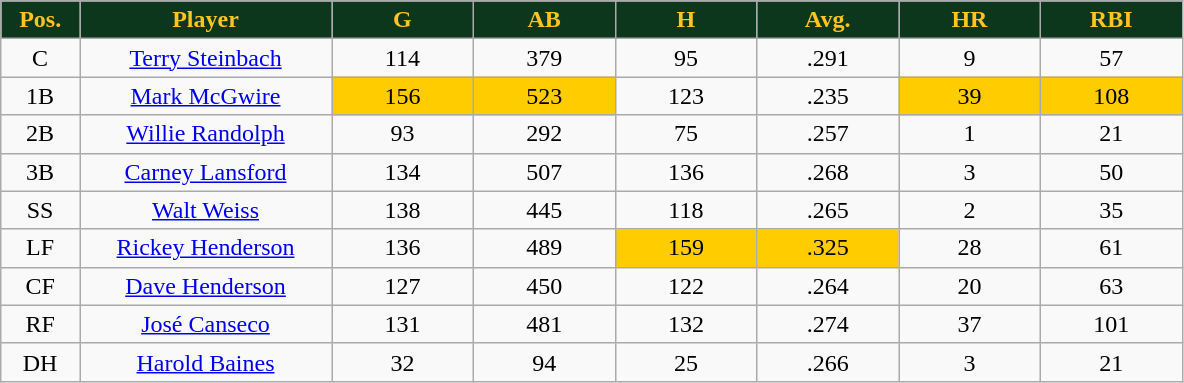<table class="wikitable sortable">
<tr>
<th style="background:#0C371D;color:#ffc322;" width="5%">Pos.</th>
<th style="background:#0C371D;color:#ffc322;" width="16%">Player</th>
<th style="background:#0C371D;color:#ffc322;" width="9%">G</th>
<th style="background:#0C371D;color:#ffc322;" width="9%">AB</th>
<th style="background:#0C371D;color:#ffc322;" width="9%">H</th>
<th style="background:#0C371D;color:#ffc322;" width="9%">Avg.</th>
<th style="background:#0C371D;color:#ffc322;" width="9%">HR</th>
<th style="background:#0C371D;color:#ffc322;" width="9%">RBI</th>
</tr>
<tr align="center">
<td>C</td>
<td><a href='#'>Terry Steinbach</a></td>
<td>114</td>
<td>379</td>
<td>95</td>
<td>.291</td>
<td>9</td>
<td>57</td>
</tr>
<tr align="center">
<td>1B</td>
<td><a href='#'>Mark McGwire</a></td>
<td bgcolor="#FFCC00">156</td>
<td bgcolor="#FFCC00">523</td>
<td>123</td>
<td>.235</td>
<td bgcolor="#FFCC00">39</td>
<td bgcolor="#FFCC00">108</td>
</tr>
<tr align="center">
<td>2B</td>
<td><a href='#'>Willie Randolph</a></td>
<td>93</td>
<td>292</td>
<td>75</td>
<td>.257</td>
<td>1</td>
<td>21</td>
</tr>
<tr align="center">
<td>3B</td>
<td><a href='#'>Carney Lansford</a></td>
<td>134</td>
<td>507</td>
<td>136</td>
<td>.268</td>
<td>3</td>
<td>50</td>
</tr>
<tr align="center">
<td>SS</td>
<td><a href='#'>Walt Weiss</a></td>
<td>138</td>
<td>445</td>
<td>118</td>
<td>.265</td>
<td>2</td>
<td>35</td>
</tr>
<tr align="center">
<td>LF</td>
<td><a href='#'>Rickey Henderson</a></td>
<td>136</td>
<td>489</td>
<td bgcolor="#FFCC00">159</td>
<td bgcolor="#FFCC00">.325</td>
<td>28</td>
<td>61</td>
</tr>
<tr align="center">
<td>CF</td>
<td><a href='#'>Dave Henderson</a></td>
<td>127</td>
<td>450</td>
<td>122</td>
<td>.264</td>
<td>20</td>
<td>63</td>
</tr>
<tr align="center">
<td>RF</td>
<td><a href='#'>José Canseco</a></td>
<td>131</td>
<td>481</td>
<td>132</td>
<td>.274</td>
<td>37</td>
<td>101</td>
</tr>
<tr align="center">
<td>DH</td>
<td><a href='#'>Harold Baines</a></td>
<td>32</td>
<td>94</td>
<td>25</td>
<td>.266</td>
<td>3</td>
<td>21</td>
</tr>
</table>
